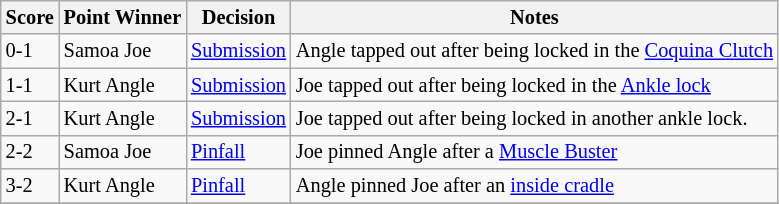<table style="font-size: 85%" class="wikitable">
<tr>
<th><strong>Score</strong></th>
<th><strong>Point Winner</strong></th>
<th><strong>Decision</strong></th>
<th><strong>Notes</strong></th>
</tr>
<tr>
<td>0-1</td>
<td>Samoa Joe</td>
<td><a href='#'>Submission</a></td>
<td>Angle tapped out after being locked in the <a href='#'>Coquina Clutch</a></td>
</tr>
<tr>
<td>1-1</td>
<td>Kurt Angle</td>
<td><a href='#'>Submission</a></td>
<td>Joe tapped out after being locked in the <a href='#'>Ankle lock</a></td>
</tr>
<tr>
<td>2-1</td>
<td>Kurt Angle</td>
<td><a href='#'>Submission</a></td>
<td>Joe tapped out after being locked in another ankle lock.</td>
</tr>
<tr>
<td>2-2</td>
<td>Samoa Joe</td>
<td><a href='#'>Pinfall</a></td>
<td>Joe pinned Angle after a <a href='#'>Muscle Buster</a></td>
</tr>
<tr>
<td>3-2</td>
<td>Kurt Angle</td>
<td><a href='#'>Pinfall</a></td>
<td>Angle pinned Joe after an <a href='#'>inside cradle</a></td>
</tr>
<tr>
</tr>
</table>
